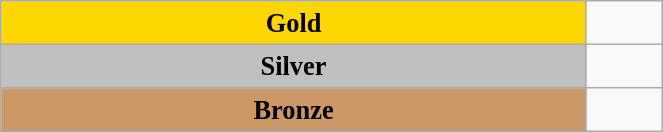<table class="wikitable" style=" text-align:center; font-size:110%;" width="35%">
<tr>
<td bgcolor="gold"><strong>Gold</strong></td>
<td></td>
</tr>
<tr>
<td bgcolor="silver"><strong>Silver</strong></td>
<td></td>
</tr>
<tr>
<td bgcolor="cc9966"><strong>Bronze</strong></td>
<td></td>
</tr>
</table>
